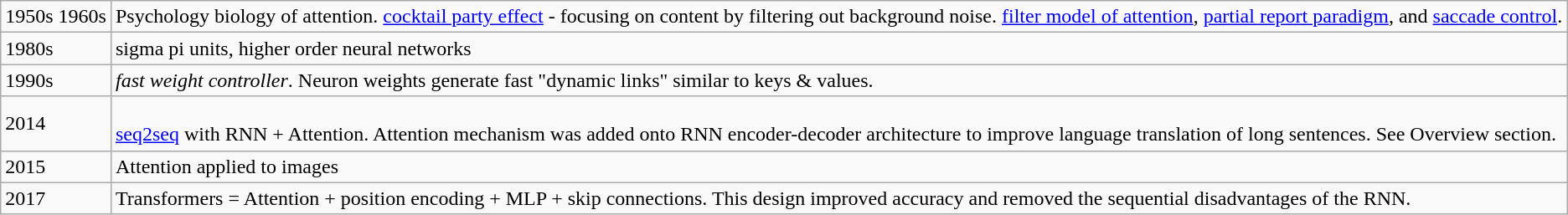<table class="wikitable">
<tr>
<td>1950s  1960s</td>
<td>Psychology biology of attention.  <a href='#'>cocktail party effect</a> - focusing on content by filtering out background noise.  <a href='#'>filter model of attention</a>, <a href='#'>partial report paradigm</a>, and <a href='#'>saccade control</a>.</td>
</tr>
<tr>
<td>1980s</td>
<td>sigma pi units, higher order neural networks</td>
</tr>
<tr>
<td>1990s</td>
<td><em>fast weight controller</em>.  Neuron weights  generate fast "dynamic links" similar to keys & values.</td>
</tr>
<tr>
<td>2014</td>
<td><br><a href='#'>seq2seq</a> with RNN + Attention.  Attention mechanism was added onto RNN encoder-decoder architecture to improve language translation of long sentences.  See Overview section.</td>
</tr>
<tr>
<td>2015</td>
<td>Attention applied to images </td>
</tr>
<tr>
<td>2017</td>
<td>Transformers  = Attention + position encoding + MLP + skip connections.  This design improved accuracy and removed the sequential disadvantages of the RNN.<br></td>
</tr>
</table>
